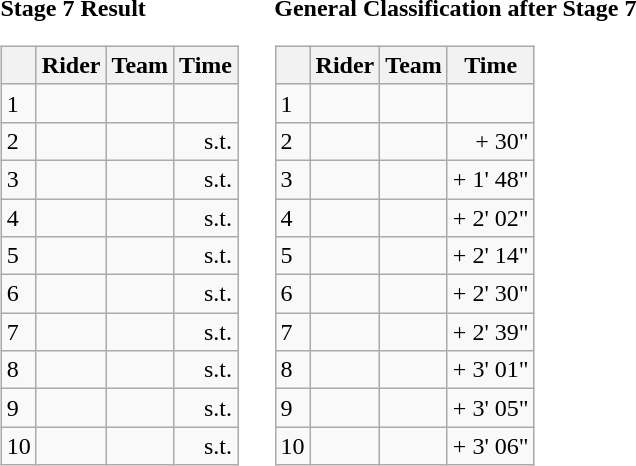<table>
<tr>
<td><strong>Stage 7 Result</strong><br><table class="wikitable">
<tr>
<th></th>
<th>Rider</th>
<th>Team</th>
<th>Time</th>
</tr>
<tr>
<td>1</td>
<td> </td>
<td></td>
<td align="right"></td>
</tr>
<tr>
<td>2</td>
<td></td>
<td></td>
<td align="right">s.t.</td>
</tr>
<tr>
<td>3</td>
<td></td>
<td></td>
<td align="right">s.t.</td>
</tr>
<tr>
<td>4</td>
<td></td>
<td></td>
<td align="right">s.t.</td>
</tr>
<tr>
<td>5</td>
<td></td>
<td></td>
<td align="right">s.t.</td>
</tr>
<tr>
<td>6</td>
<td></td>
<td></td>
<td align="right">s.t.</td>
</tr>
<tr>
<td>7</td>
<td></td>
<td></td>
<td align="right">s.t.</td>
</tr>
<tr>
<td>8</td>
<td></td>
<td></td>
<td align="right">s.t.</td>
</tr>
<tr>
<td>9</td>
<td></td>
<td></td>
<td align="right">s.t.</td>
</tr>
<tr>
<td>10</td>
<td></td>
<td></td>
<td align="right">s.t.</td>
</tr>
</table>
</td>
<td></td>
<td><strong>General Classification after Stage 7</strong><br><table class="wikitable">
<tr>
<th></th>
<th>Rider</th>
<th>Team</th>
<th>Time</th>
</tr>
<tr>
<td>1</td>
<td> </td>
<td></td>
<td align="right"></td>
</tr>
<tr>
<td>2</td>
<td></td>
<td></td>
<td align="right">+ 30"</td>
</tr>
<tr>
<td>3</td>
<td> </td>
<td></td>
<td align="right">+ 1' 48"</td>
</tr>
<tr>
<td>4</td>
<td></td>
<td></td>
<td align="right">+ 2' 02"</td>
</tr>
<tr>
<td>5</td>
<td></td>
<td></td>
<td align="right">+ 2' 14"</td>
</tr>
<tr>
<td>6</td>
<td></td>
<td></td>
<td align="right">+ 2' 30"</td>
</tr>
<tr>
<td>7</td>
<td></td>
<td></td>
<td align="right">+ 2' 39"</td>
</tr>
<tr>
<td>8</td>
<td></td>
<td></td>
<td align="right">+ 3' 01"</td>
</tr>
<tr>
<td>9</td>
<td></td>
<td></td>
<td align="right">+ 3' 05"</td>
</tr>
<tr>
<td>10</td>
<td></td>
<td></td>
<td align="right">+ 3' 06"</td>
</tr>
</table>
</td>
</tr>
</table>
